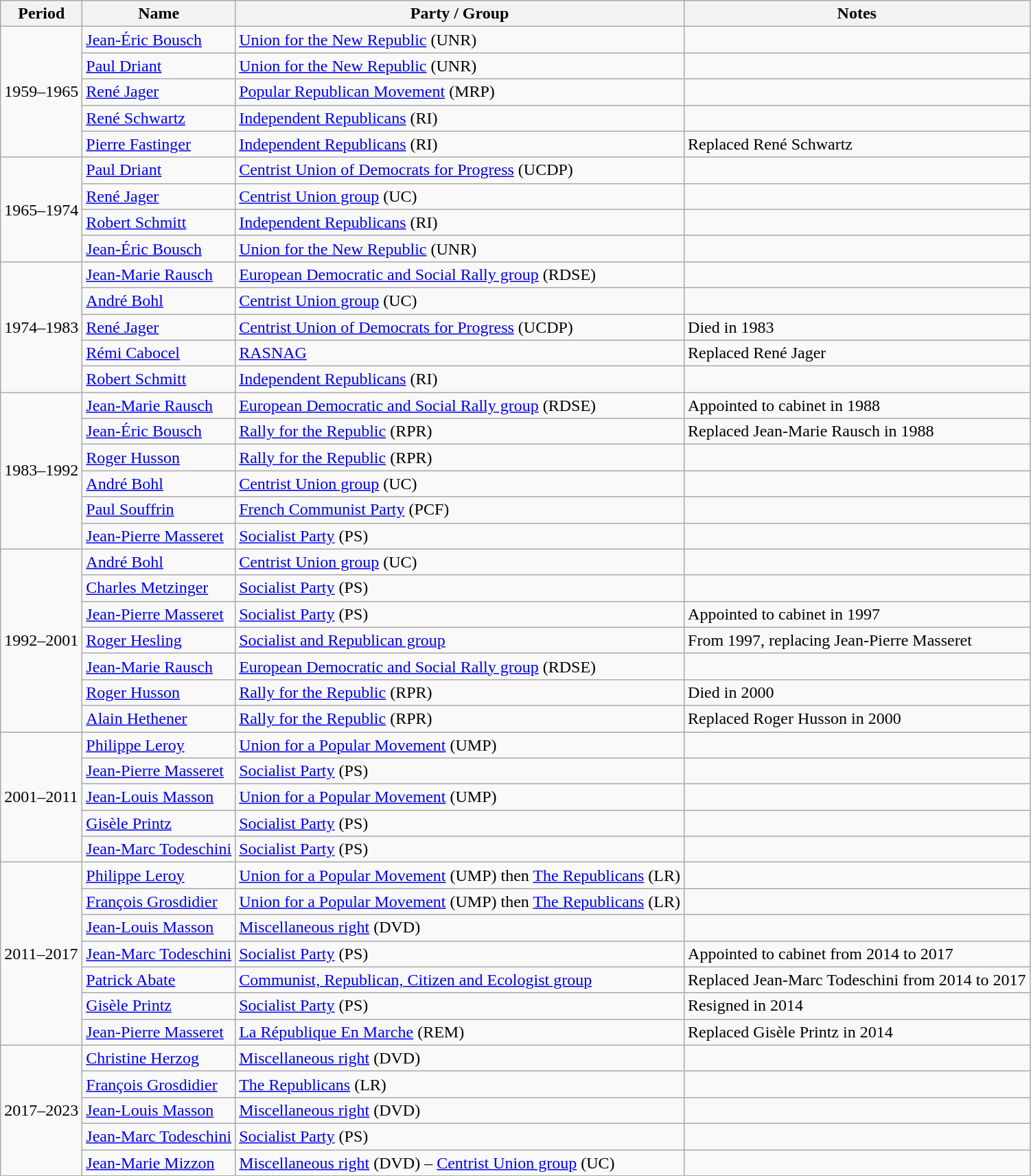<table class="wikitable sortable">
<tr>
<th>Period</th>
<th>Name</th>
<th>Party / Group</th>
<th>Notes</th>
</tr>
<tr>
<td rowspan=5>1959–1965</td>
<td><a href='#'>Jean-Éric Bousch</a></td>
<td><a href='#'>Union for the New Republic</a> (UNR)</td>
<td></td>
</tr>
<tr>
<td><a href='#'>Paul Driant</a></td>
<td><a href='#'>Union for the New Republic</a> (UNR)</td>
<td></td>
</tr>
<tr>
<td><a href='#'>René Jager</a></td>
<td><a href='#'>Popular Republican Movement</a> (MRP)</td>
<td></td>
</tr>
<tr>
<td><a href='#'>René Schwartz</a></td>
<td><a href='#'>Independent Republicans</a> (RI)</td>
<td></td>
</tr>
<tr>
<td><a href='#'>Pierre Fastinger</a></td>
<td><a href='#'>Independent Republicans</a> (RI)</td>
<td>Replaced René Schwartz</td>
</tr>
<tr>
<td rowspan=4>1965–1974</td>
<td><a href='#'>Paul Driant</a></td>
<td><a href='#'>Centrist Union of Democrats for Progress</a> (UCDP)</td>
<td></td>
</tr>
<tr>
<td><a href='#'>René Jager</a></td>
<td><a href='#'>Centrist Union group</a> (UC)</td>
<td></td>
</tr>
<tr>
<td><a href='#'>Robert Schmitt</a></td>
<td><a href='#'>Independent Republicans</a> (RI)</td>
<td></td>
</tr>
<tr>
<td><a href='#'>Jean-Éric Bousch</a></td>
<td><a href='#'>Union for the New Republic</a> (UNR)</td>
<td></td>
</tr>
<tr>
<td rowspan=5>1974–1983</td>
<td><a href='#'>Jean-Marie Rausch</a></td>
<td><a href='#'>European Democratic and Social Rally group</a> (RDSE)</td>
<td></td>
</tr>
<tr>
<td><a href='#'>André Bohl</a></td>
<td><a href='#'>Centrist Union group</a> (UC)</td>
<td></td>
</tr>
<tr>
<td><a href='#'>René Jager</a></td>
<td><a href='#'>Centrist Union of Democrats for Progress</a> (UCDP)</td>
<td>Died in 1983</td>
</tr>
<tr>
<td><a href='#'>Rémi Cabocel</a></td>
<td><a href='#'>RASNAG</a></td>
<td>Replaced René Jager</td>
</tr>
<tr>
<td><a href='#'>Robert Schmitt</a></td>
<td><a href='#'>Independent Republicans</a> (RI)</td>
<td></td>
</tr>
<tr>
<td rowspan=6>1983–1992</td>
<td><a href='#'>Jean-Marie Rausch</a></td>
<td><a href='#'>European Democratic and Social Rally group</a> (RDSE)</td>
<td>Appointed to cabinet in 1988</td>
</tr>
<tr>
<td><a href='#'>Jean-Éric Bousch</a></td>
<td><a href='#'>Rally for the Republic</a> (RPR)</td>
<td>Replaced Jean-Marie Rausch in 1988</td>
</tr>
<tr>
<td><a href='#'>Roger Husson</a></td>
<td><a href='#'>Rally for the Republic</a> (RPR)</td>
<td></td>
</tr>
<tr>
<td><a href='#'>André Bohl</a></td>
<td><a href='#'>Centrist Union group</a> (UC)</td>
<td></td>
</tr>
<tr>
<td><a href='#'>Paul Souffrin</a></td>
<td><a href='#'>French Communist Party</a> (PCF)</td>
<td></td>
</tr>
<tr>
<td><a href='#'>Jean-Pierre Masseret</a></td>
<td><a href='#'>Socialist Party</a> (PS)</td>
<td></td>
</tr>
<tr>
<td rowspan=7>1992–2001</td>
<td><a href='#'>André Bohl</a></td>
<td><a href='#'>Centrist Union group</a> (UC)</td>
<td></td>
</tr>
<tr>
<td><a href='#'>Charles Metzinger</a></td>
<td><a href='#'>Socialist Party</a> (PS)</td>
<td></td>
</tr>
<tr>
<td><a href='#'>Jean-Pierre Masseret</a></td>
<td><a href='#'>Socialist Party</a> (PS)</td>
<td>Appointed to cabinet in 1997</td>
</tr>
<tr>
<td><a href='#'>Roger Hesling</a></td>
<td><a href='#'>Socialist and Republican group</a></td>
<td>From 1997, replacing Jean-Pierre Masseret</td>
</tr>
<tr>
<td><a href='#'>Jean-Marie Rausch</a></td>
<td><a href='#'>European Democratic and Social Rally group</a> (RDSE)</td>
<td></td>
</tr>
<tr>
<td><a href='#'>Roger Husson</a></td>
<td><a href='#'>Rally for the Republic</a> (RPR)</td>
<td>Died in 2000</td>
</tr>
<tr>
<td><a href='#'>Alain Hethener</a></td>
<td><a href='#'>Rally for the Republic</a> (RPR)</td>
<td>Replaced Roger Husson in 2000</td>
</tr>
<tr>
<td rowspan=5>2001–2011</td>
<td><a href='#'>Philippe Leroy</a></td>
<td><a href='#'>Union for a Popular Movement</a> (UMP)</td>
<td></td>
</tr>
<tr>
<td><a href='#'>Jean-Pierre Masseret</a></td>
<td><a href='#'>Socialist Party</a> (PS)</td>
<td></td>
</tr>
<tr>
<td><a href='#'>Jean-Louis Masson</a></td>
<td><a href='#'>Union for a Popular Movement</a> (UMP)</td>
<td></td>
</tr>
<tr>
<td><a href='#'>Gisèle Printz</a></td>
<td><a href='#'>Socialist Party</a> (PS)</td>
<td></td>
</tr>
<tr>
<td><a href='#'>Jean-Marc Todeschini</a></td>
<td><a href='#'>Socialist Party</a> (PS)</td>
<td></td>
</tr>
<tr>
<td rowspan=7>2011–2017</td>
<td><a href='#'>Philippe Leroy</a></td>
<td><a href='#'>Union for a Popular Movement</a> (UMP) then <a href='#'>The Republicans</a> (LR)</td>
<td></td>
</tr>
<tr>
<td><a href='#'>François Grosdidier</a></td>
<td><a href='#'>Union for a Popular Movement</a> (UMP) then  <a href='#'>The Republicans</a> (LR)</td>
<td></td>
</tr>
<tr>
<td><a href='#'>Jean-Louis Masson</a></td>
<td><a href='#'>Miscellaneous right</a> (DVD)</td>
<td></td>
</tr>
<tr>
<td><a href='#'>Jean-Marc Todeschini</a></td>
<td><a href='#'>Socialist Party</a> (PS)</td>
<td>Appointed to cabinet from 2014 to 2017</td>
</tr>
<tr>
<td><a href='#'>Patrick Abate</a></td>
<td><a href='#'>Communist, Republican, Citizen and Ecologist group</a></td>
<td>Replaced Jean-Marc Todeschini from 2014 to 2017</td>
</tr>
<tr>
<td><a href='#'>Gisèle Printz</a></td>
<td><a href='#'>Socialist Party</a> (PS)</td>
<td>Resigned in 2014</td>
</tr>
<tr>
<td><a href='#'>Jean-Pierre Masseret</a></td>
<td><a href='#'>La République En Marche</a> (REM)</td>
<td>Replaced Gisèle Printz in 2014</td>
</tr>
<tr>
<td rowspan=5>2017–2023</td>
<td><a href='#'>Christine Herzog</a></td>
<td><a href='#'>Miscellaneous right</a> (DVD)</td>
<td></td>
</tr>
<tr>
<td><a href='#'>François Grosdidier</a></td>
<td><a href='#'>The Republicans</a> (LR)</td>
<td></td>
</tr>
<tr>
<td><a href='#'>Jean-Louis Masson</a></td>
<td><a href='#'>Miscellaneous right</a> (DVD)</td>
<td></td>
</tr>
<tr>
<td><a href='#'>Jean-Marc Todeschini</a></td>
<td><a href='#'>Socialist Party</a> (PS)</td>
<td></td>
</tr>
<tr>
<td><a href='#'>Jean-Marie Mizzon</a></td>
<td><a href='#'>Miscellaneous right</a> (DVD) – <a href='#'>Centrist Union group</a> (UC)</td>
<td></td>
</tr>
</table>
